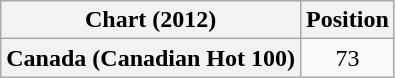<table class="wikitable plainrowheaders" style="text-align:center">
<tr>
<th scope="col">Chart (2012)</th>
<th scope="col">Position</th>
</tr>
<tr>
<th scope="row">Canada (Canadian Hot 100)</th>
<td>73</td>
</tr>
</table>
